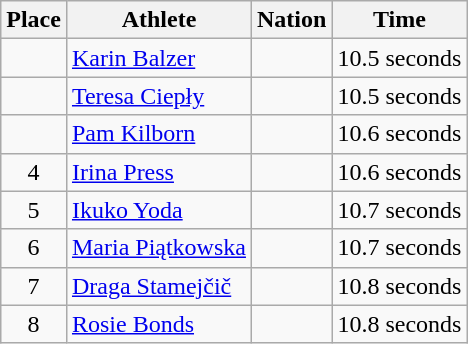<table class="wikitable sortable" style="text-align:center">
<tr>
<th>Place</th>
<th>Athlete</th>
<th>Nation</th>
<th>Time</th>
</tr>
<tr>
<td></td>
<td align=left><a href='#'>Karin Balzer</a></td>
<td align=left></td>
<td>10.5 seconds</td>
</tr>
<tr>
<td></td>
<td align=left><a href='#'>Teresa Ciepły</a></td>
<td align=left></td>
<td>10.5 seconds</td>
</tr>
<tr>
<td></td>
<td align=left><a href='#'>Pam Kilborn</a></td>
<td align=left></td>
<td>10.6 seconds</td>
</tr>
<tr>
<td>4</td>
<td align=left><a href='#'>Irina Press</a></td>
<td align=left></td>
<td>10.6 seconds</td>
</tr>
<tr>
<td>5</td>
<td align=left><a href='#'>Ikuko Yoda</a></td>
<td align=left></td>
<td>10.7 seconds</td>
</tr>
<tr>
<td>6</td>
<td align=left><a href='#'>Maria Piątkowska</a></td>
<td align=left></td>
<td>10.7 seconds</td>
</tr>
<tr>
<td>7</td>
<td align=left><a href='#'>Draga Stamejčič</a></td>
<td align=left></td>
<td>10.8 seconds</td>
</tr>
<tr>
<td>8</td>
<td align=left><a href='#'>Rosie Bonds</a></td>
<td align=left></td>
<td>10.8 seconds</td>
</tr>
</table>
